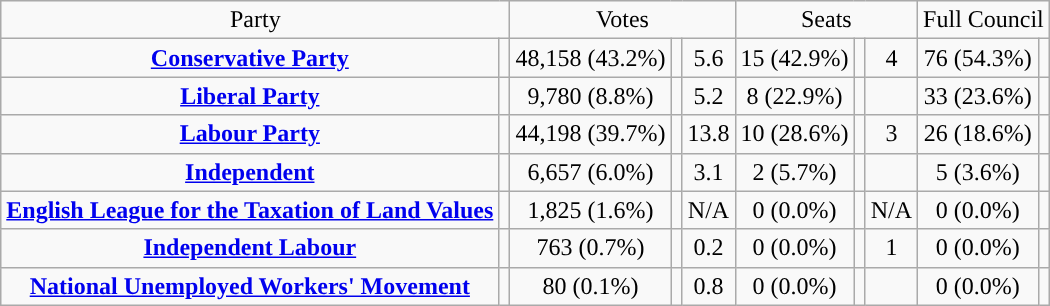<table class=wikitable style="text-align:center;">
<tr>
<td colspan=2>Party</td>
<td colspan=3>Votes</td>
<td colspan=3>Seats</td>
<td colspan=3>Full Council</td>
</tr>
<tr>
<td><strong><a href='#'>Conservative Party</a></strong></td>
<td style="background:"></td>
<td>48,158 (43.2%)</td>
<td></td>
<td> 5.6</td>
<td>15 (42.9%)</td>
<td></td>
<td> 4</td>
<td>76 (54.3%)</td>
<td></td>
</tr>
<tr>
<td><strong><a href='#'>Liberal Party</a></strong></td>
<td style="background:"></td>
<td>9,780 (8.8%)</td>
<td></td>
<td> 5.2</td>
<td>8 (22.9%)</td>
<td></td>
<td></td>
<td>33 (23.6%)</td>
<td></td>
</tr>
<tr>
<td><strong><a href='#'>Labour Party</a></strong></td>
<td style="background:"></td>
<td>44,198 (39.7%)</td>
<td></td>
<td> 13.8</td>
<td>10 (28.6%)</td>
<td></td>
<td> 3</td>
<td>26 (18.6%)</td>
<td></td>
</tr>
<tr>
<td><strong><a href='#'>Independent</a></strong></td>
<td style="background:"></td>
<td>6,657 (6.0%)</td>
<td></td>
<td> 3.1</td>
<td>2 (5.7%)</td>
<td></td>
<td></td>
<td>5 (3.6%)</td>
<td></td>
</tr>
<tr>
<td><strong><a href='#'>English League for the Taxation of Land Values</a></strong></td>
<td style="background:"></td>
<td>1,825 (1.6%)</td>
<td></td>
<td>N/A</td>
<td>0 (0.0%)</td>
<td></td>
<td>N/A</td>
<td>0 (0.0%)</td>
<td></td>
</tr>
<tr>
<td><strong><a href='#'>Independent Labour</a></strong></td>
<td style="background:"></td>
<td>763 (0.7%)</td>
<td></td>
<td> 0.2</td>
<td>0 (0.0%)</td>
<td></td>
<td> 1</td>
<td>0 (0.0%)</td>
<td></td>
</tr>
<tr>
<td><strong><a href='#'>National Unemployed Workers' Movement</a></strong></td>
<td style="background:"></td>
<td>80 (0.1%)</td>
<td></td>
<td> 0.8</td>
<td>0 (0.0%)</td>
<td></td>
<td></td>
<td>0 (0.0%)</td>
<td></td>
</tr>
</table>
